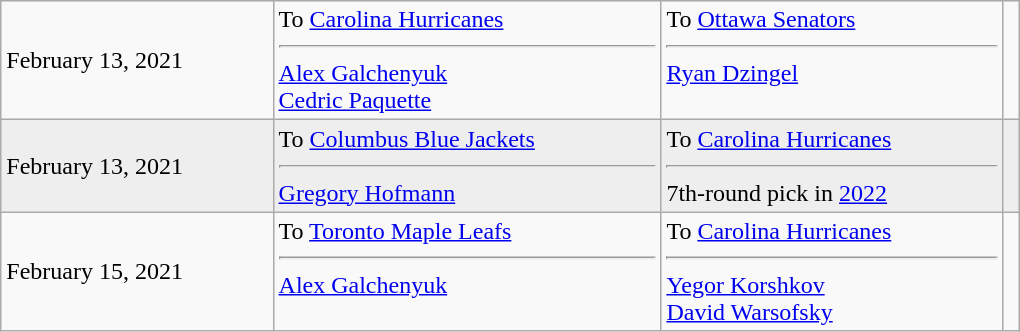<table cellspacing=0 class="wikitable" style="border:1px solid #999999; width:680px;">
<tr>
<td>February 13, 2021</td>
<td valign="top">To <a href='#'>Carolina Hurricanes</a><hr><a href='#'>Alex Galchenyuk</a><br><a href='#'>Cedric Paquette</a></td>
<td valign="top">To <a href='#'>Ottawa Senators</a><hr><a href='#'>Ryan Dzingel</a></td>
<td></td>
</tr>
<tr bgcolor="eeeeee">
<td>February 13, 2021</td>
<td valign="top">To <a href='#'>Columbus Blue Jackets</a><hr><a href='#'>Gregory Hofmann</a></td>
<td valign="top">To <a href='#'>Carolina Hurricanes</a><hr>7th-round pick in <a href='#'>2022</a></td>
<td></td>
</tr>
<tr>
<td>February 15, 2021</td>
<td valign="top">To <a href='#'>Toronto Maple Leafs</a><hr><a href='#'>Alex Galchenyuk</a></td>
<td valign="top">To <a href='#'>Carolina Hurricanes</a><hr><a href='#'>Yegor Korshkov</a><br><a href='#'>David Warsofsky</a></td>
<td></td>
</tr>
</table>
